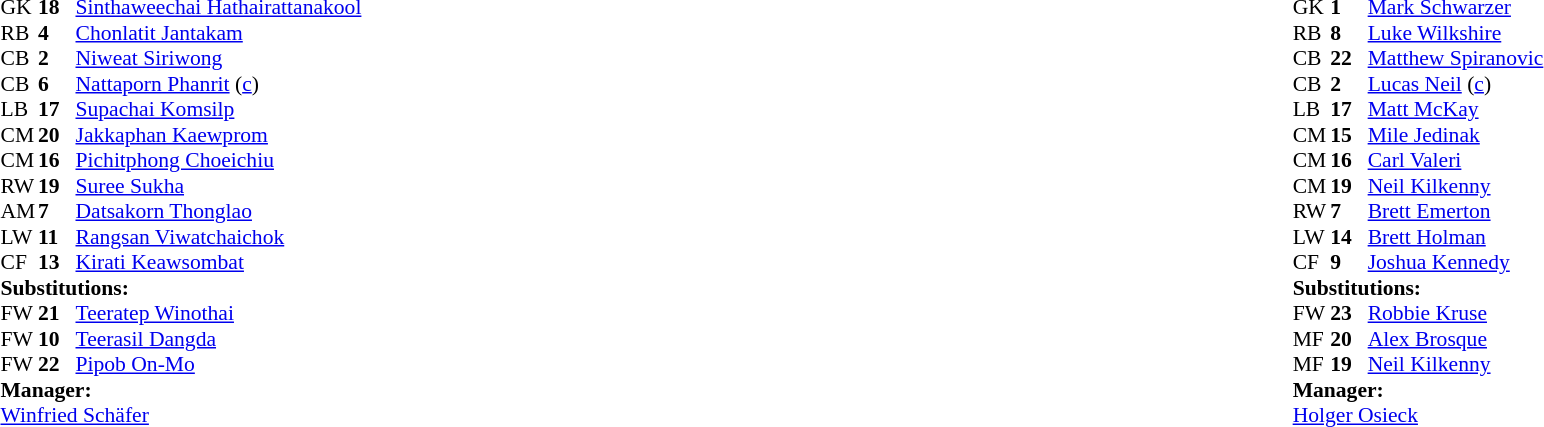<table width="100%">
<tr>
<td valign="top" width="40%"><br><table style="font-size:90%;" cellspacing="0" cellpadding="0">
<tr>
<th width="25"></th>
<th width="25"></th>
</tr>
<tr>
<td>GK</td>
<td><strong>18</strong></td>
<td><a href='#'>Sinthaweechai Hathairattanakool</a></td>
</tr>
<tr>
<td>RB</td>
<td><strong>4</strong></td>
<td><a href='#'>Chonlatit Jantakam</a></td>
<td></td>
</tr>
<tr>
<td>CB</td>
<td><strong>2</strong></td>
<td><a href='#'>Niweat Siriwong</a></td>
</tr>
<tr>
<td>CB</td>
<td><strong>6</strong></td>
<td><a href='#'>Nattaporn Phanrit</a> (<a href='#'>c</a>)</td>
</tr>
<tr>
<td>LB</td>
<td><strong>17</strong></td>
<td><a href='#'>Supachai Komsilp</a></td>
</tr>
<tr>
<td>CM</td>
<td><strong>20</strong></td>
<td><a href='#'>Jakkaphan Kaewprom</a></td>
</tr>
<tr>
<td>CM</td>
<td><strong>16</strong></td>
<td><a href='#'>Pichitphong Choeichiu</a></td>
<td></td>
<td></td>
</tr>
<tr>
<td>RW</td>
<td><strong>19</strong></td>
<td><a href='#'>Suree Sukha</a></td>
</tr>
<tr>
<td>AM</td>
<td><strong>7</strong></td>
<td><a href='#'>Datsakorn Thonglao</a></td>
</tr>
<tr>
<td>LW</td>
<td><strong>11</strong></td>
<td><a href='#'>Rangsan Viwatchaichok</a></td>
<td></td>
<td></td>
</tr>
<tr>
<td>CF</td>
<td><strong>13</strong></td>
<td><a href='#'>Kirati Keawsombat</a></td>
<td></td>
<td></td>
</tr>
<tr>
<td colspan=3><strong>Substitutions:</strong></td>
</tr>
<tr>
<td>FW</td>
<td><strong>21</strong></td>
<td><a href='#'>Teeratep Winothai</a></td>
<td></td>
<td></td>
</tr>
<tr>
<td>FW</td>
<td><strong>10</strong></td>
<td><a href='#'>Teerasil Dangda</a></td>
<td></td>
<td></td>
</tr>
<tr>
<td>FW</td>
<td><strong>22</strong></td>
<td><a href='#'>Pipob On-Mo</a></td>
<td></td>
<td></td>
</tr>
<tr>
<td colspan=3><strong>Manager:</strong></td>
</tr>
<tr>
<td colspan=4> <a href='#'>Winfried Schäfer</a></td>
</tr>
</table>
</td>
<td valign="top"></td>
<td valign="top" width="50%"><br><table style="font-size:90%;" cellspacing="0" cellpadding="0" align="center">
<tr>
<th width=25></th>
<th width=25></th>
</tr>
<tr>
<td>GK</td>
<td><strong>1</strong></td>
<td><a href='#'>Mark Schwarzer</a></td>
</tr>
<tr>
<td>RB</td>
<td><strong>8</strong></td>
<td><a href='#'>Luke Wilkshire</a></td>
<td></td>
</tr>
<tr>
<td>CB</td>
<td><strong>22</strong></td>
<td><a href='#'>Matthew Spiranovic</a></td>
</tr>
<tr>
<td>CB</td>
<td><strong>2</strong></td>
<td><a href='#'>Lucas Neil</a> (<a href='#'>c</a>)</td>
</tr>
<tr>
<td>LB</td>
<td><strong>17</strong></td>
<td><a href='#'>Matt McKay</a></td>
<td></td>
</tr>
<tr>
<td>CM</td>
<td><strong>15</strong></td>
<td><a href='#'>Mile Jedinak</a></td>
<td></td>
<td></td>
</tr>
<tr>
<td>CM</td>
<td><strong>16</strong></td>
<td><a href='#'>Carl Valeri</a></td>
</tr>
<tr>
<td>CM</td>
<td><strong>19</strong></td>
<td><a href='#'>Neil Kilkenny</a></td>
</tr>
<tr>
<td>RW</td>
<td><strong>7</strong></td>
<td><a href='#'>Brett Emerton</a></td>
<td></td>
</tr>
<tr>
<td>LW</td>
<td><strong>14</strong></td>
<td><a href='#'>Brett Holman</a></td>
<td></td>
<td></td>
</tr>
<tr>
<td>CF</td>
<td><strong>9</strong></td>
<td><a href='#'>Joshua Kennedy</a></td>
<td></td>
<td></td>
</tr>
<tr>
<td colspan=3><strong>Substitutions:</strong></td>
</tr>
<tr>
<td>FW</td>
<td><strong>23</strong></td>
<td><a href='#'>Robbie Kruse</a></td>
<td></td>
<td></td>
</tr>
<tr>
<td>MF</td>
<td><strong>20</strong></td>
<td><a href='#'>Alex Brosque</a></td>
<td></td>
<td></td>
</tr>
<tr>
<td>MF</td>
<td><strong>19</strong></td>
<td><a href='#'>Neil Kilkenny</a></td>
<td></td>
<td></td>
</tr>
<tr>
<td colspan=3><strong>Manager:</strong></td>
</tr>
<tr>
<td colspan=4> <a href='#'>Holger Osieck</a></td>
</tr>
</table>
</td>
</tr>
</table>
